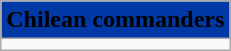<table class="wikitable floatright">
<tr>
<th style="background:#0039a6;">Chilean commanders</th>
</tr>
<tr>
<td></td>
</tr>
</table>
